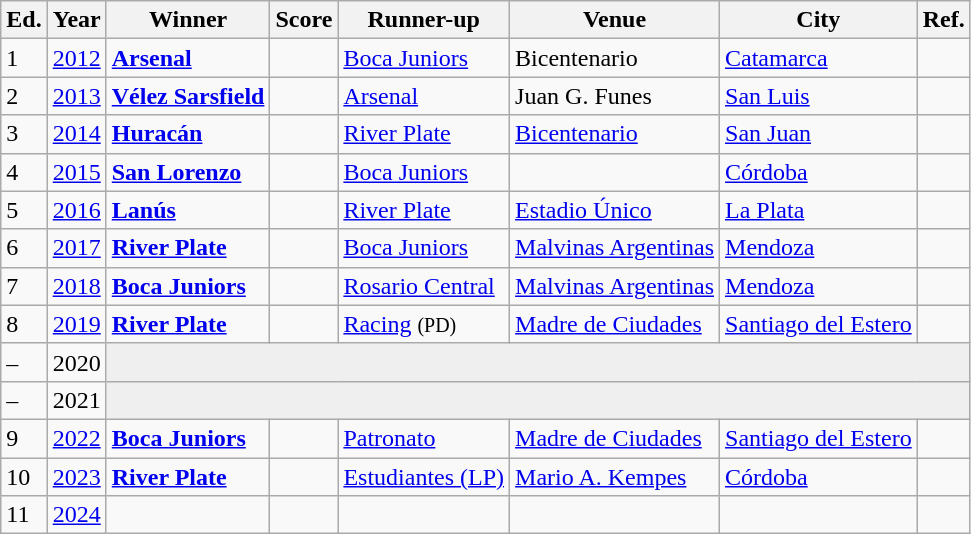<table class="wikitable sortable" style="text-align: ">
<tr>
<th width=>Ed.</th>
<th width=>Year</th>
<th width= px>Winner</th>
<th width=>Score</th>
<th width= px>Runner-up</th>
<th>Venue</th>
<th>City</th>
<th width=>Ref.</th>
</tr>
<tr>
<td>1</td>
<td><a href='#'>2012</a></td>
<td><a href='#'><strong>Arsenal</strong></a> </td>
<td></td>
<td><a href='#'>Boca Juniors</a> </td>
<td>Bicentenario</td>
<td><a href='#'>Catamarca</a></td>
<td></td>
</tr>
<tr>
<td>2</td>
<td><a href='#'>2013</a></td>
<td><a href='#'><strong>Vélez Sarsfield</strong></a> </td>
<td></td>
<td><a href='#'>Arsenal</a> </td>
<td>Juan G. Funes</td>
<td><a href='#'>San Luis</a></td>
<td></td>
</tr>
<tr>
<td>3</td>
<td><a href='#'>2014</a></td>
<td><a href='#'><strong>Huracán</strong></a> </td>
<td></td>
<td><a href='#'>River Plate</a> </td>
<td><a href='#'>Bicentenario</a></td>
<td><a href='#'>San Juan</a></td>
<td></td>
</tr>
<tr>
<td>4</td>
<td><a href='#'>2015</a></td>
<td><a href='#'><strong>San Lorenzo</strong></a> </td>
<td></td>
<td><a href='#'>Boca Juniors</a> </td>
<td></td>
<td><a href='#'>Córdoba</a></td>
<td></td>
</tr>
<tr>
<td>5</td>
<td><a href='#'>2016</a></td>
<td><a href='#'><strong>Lanús</strong></a> </td>
<td></td>
<td><a href='#'>River Plate</a> </td>
<td><a href='#'>Estadio Único</a></td>
<td><a href='#'>La Plata</a></td>
<td></td>
</tr>
<tr>
<td>6</td>
<td><a href='#'>2017</a></td>
<td><a href='#'><strong>River Plate</strong></a> </td>
<td></td>
<td><a href='#'>Boca Juniors</a> </td>
<td><a href='#'>Malvinas Argentinas</a></td>
<td><a href='#'>Mendoza</a></td>
<td></td>
</tr>
<tr>
<td>7</td>
<td><a href='#'>2018</a></td>
<td><strong><a href='#'>Boca Juniors</a></strong> </td>
<td></td>
<td><a href='#'>Rosario Central</a> </td>
<td><a href='#'>Malvinas Argentinas</a></td>
<td><a href='#'>Mendoza</a></td>
<td></td>
</tr>
<tr>
<td>8</td>
<td><a href='#'>2019</a></td>
<td><a href='#'><strong>River Plate</strong></a> </td>
<td></td>
<td><a href='#'>Racing</a> <small>(PD)</small></td>
<td><a href='#'>Madre de Ciudades</a></td>
<td><a href='#'>Santiago del Estero</a></td>
<td></td>
</tr>
<tr>
<td>–</td>
<td>2020</td>
<td style="background:#efefef" colspan=6></td>
</tr>
<tr>
<td>–</td>
<td>2021</td>
<td style="background:#efefef" colspan=6></td>
</tr>
<tr>
<td>9</td>
<td><a href='#'>2022</a></td>
<td><strong><a href='#'>Boca Juniors</a></strong> </td>
<td></td>
<td><a href='#'>Patronato</a> </td>
<td><a href='#'>Madre de Ciudades</a></td>
<td><a href='#'>Santiago del Estero</a></td>
<td></td>
</tr>
<tr>
<td>10</td>
<td><a href='#'>2023</a></td>
<td><a href='#'><strong>River Plate</strong></a> </td>
<td></td>
<td><a href='#'>Estudiantes (LP)</a> </td>
<td><a href='#'>Mario A. Kempes</a></td>
<td><a href='#'>Córdoba</a></td>
<td></td>
</tr>
<tr>
<td>11</td>
<td><a href='#'>2024</a></td>
<td></td>
<td></td>
<td></td>
<td></td>
<td></td>
<td></td>
</tr>
</table>
